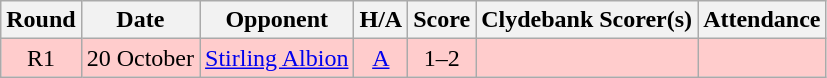<table class="wikitable" style="text-align:center">
<tr>
<th>Round</th>
<th>Date</th>
<th>Opponent</th>
<th>H/A</th>
<th>Score</th>
<th>Clydebank Scorer(s)</th>
<th>Attendance</th>
</tr>
<tr bgcolor=#FFCCCC>
<td>R1</td>
<td align=left>20 October</td>
<td align=left><a href='#'>Stirling Albion</a></td>
<td><a href='#'>A</a></td>
<td>1–2</td>
<td align=left></td>
<td></td>
</tr>
</table>
